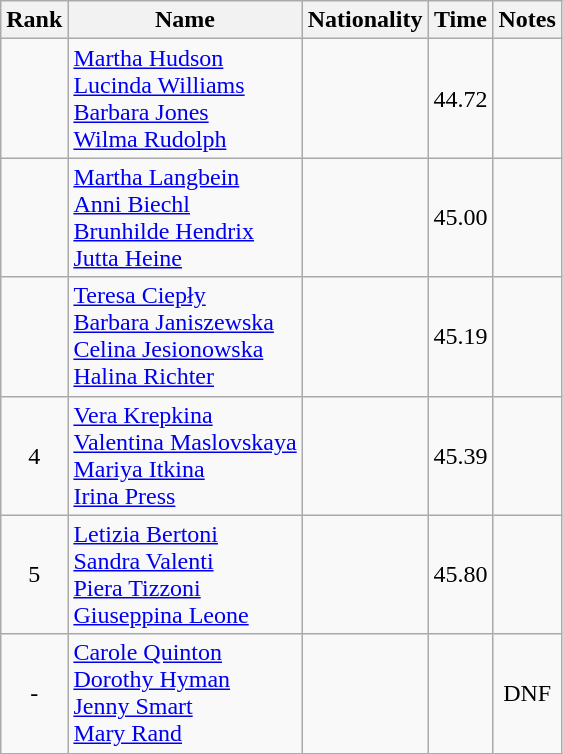<table class="wikitable sortable" style="text-align:center">
<tr>
<th>Rank</th>
<th>Name</th>
<th>Nationality</th>
<th>Time</th>
<th>Notes</th>
</tr>
<tr>
<td></td>
<td align=left><a href='#'>Martha Hudson</a><br><a href='#'>Lucinda Williams</a><br><a href='#'>Barbara Jones</a><br><a href='#'>Wilma Rudolph</a></td>
<td align=left></td>
<td>44.72</td>
<td></td>
</tr>
<tr>
<td></td>
<td align=left><a href='#'>Martha Langbein</a><br><a href='#'>Anni Biechl</a><br><a href='#'>Brunhilde Hendrix</a><br><a href='#'>Jutta Heine</a></td>
<td align=left></td>
<td>45.00</td>
<td></td>
</tr>
<tr>
<td></td>
<td align=left><a href='#'>Teresa Ciepły</a><br><a href='#'>Barbara Janiszewska</a><br><a href='#'>Celina Jesionowska</a><br><a href='#'>Halina Richter</a></td>
<td align=left></td>
<td>45.19</td>
<td></td>
</tr>
<tr>
<td>4</td>
<td align=left><a href='#'>Vera Krepkina</a><br><a href='#'>Valentina Maslovskaya</a><br><a href='#'>Mariya Itkina</a><br><a href='#'>Irina Press</a></td>
<td align=left></td>
<td>45.39</td>
<td></td>
</tr>
<tr>
<td>5</td>
<td align=left><a href='#'>Letizia Bertoni</a><br><a href='#'>Sandra Valenti</a><br><a href='#'>Piera Tizzoni</a><br><a href='#'>Giuseppina Leone</a></td>
<td align=left></td>
<td>45.80</td>
<td></td>
</tr>
<tr>
<td>-</td>
<td align=left><a href='#'>Carole Quinton</a><br><a href='#'>Dorothy Hyman</a><br><a href='#'>Jenny Smart</a><br><a href='#'>Mary Rand</a></td>
<td align=left></td>
<td></td>
<td>DNF</td>
</tr>
</table>
